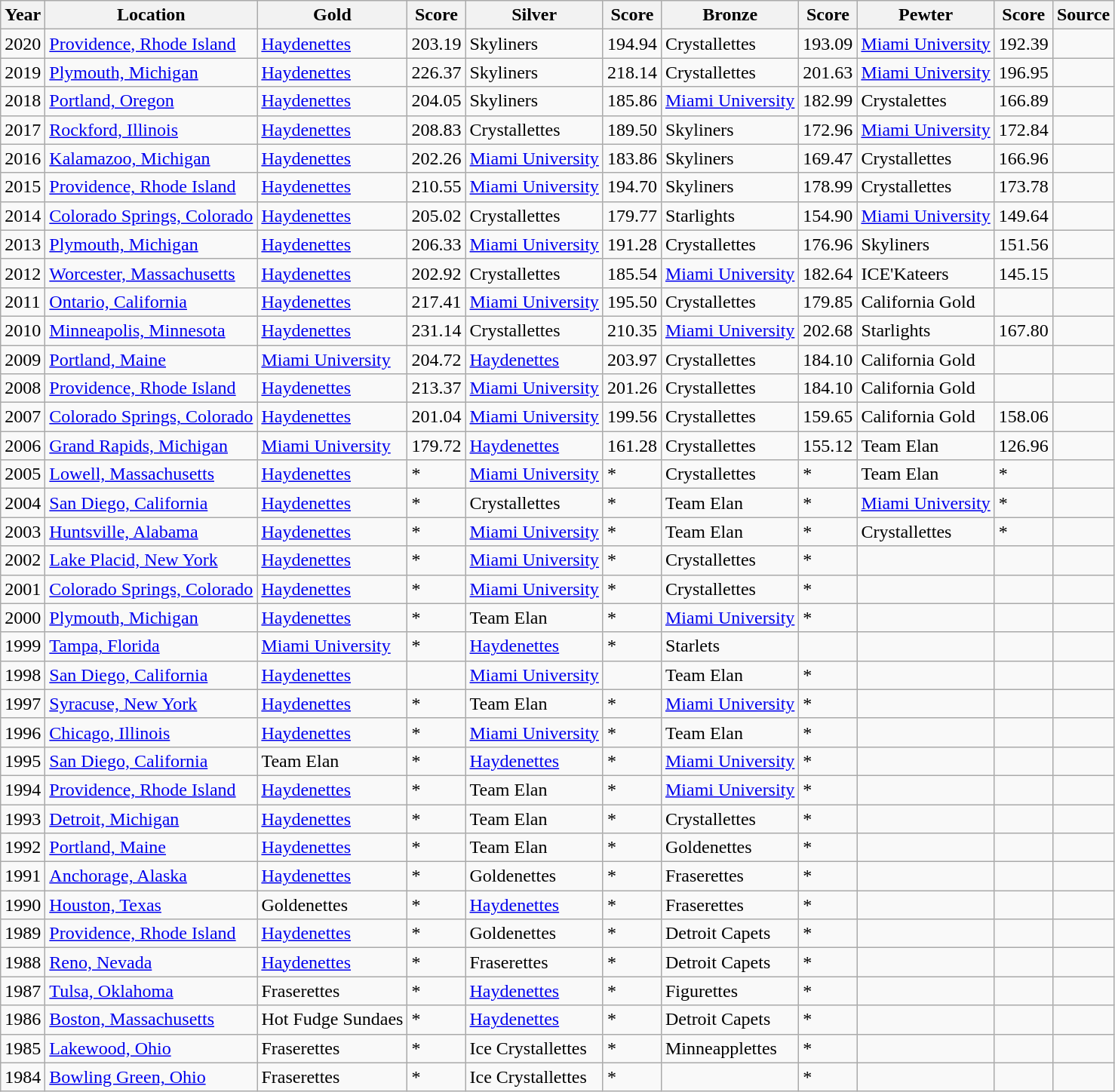<table class="wikitable sortable">
<tr>
<th>Year</th>
<th>Location</th>
<th>Gold</th>
<th>Score</th>
<th>Silver</th>
<th>Score</th>
<th>Bronze</th>
<th>Score</th>
<th>Pewter</th>
<th>Score</th>
<th>Source</th>
</tr>
<tr>
<td>2020</td>
<td><a href='#'>Providence, Rhode Island</a></td>
<td><a href='#'>Haydenettes</a></td>
<td>203.19</td>
<td>Skyliners</td>
<td>194.94</td>
<td>Crystallettes</td>
<td>193.09</td>
<td><a href='#'>Miami University</a></td>
<td>192.39</td>
<td></td>
</tr>
<tr>
<td>2019</td>
<td><a href='#'>Plymouth, Michigan</a></td>
<td><a href='#'>Haydenettes</a></td>
<td>226.37</td>
<td>Skyliners</td>
<td>218.14</td>
<td>Crystallettes</td>
<td>201.63</td>
<td><a href='#'>Miami University</a></td>
<td>196.95</td>
<td></td>
</tr>
<tr>
<td>2018</td>
<td><a href='#'>Portland, Oregon</a></td>
<td><a href='#'>Haydenettes</a></td>
<td>204.05</td>
<td>Skyliners</td>
<td>185.86</td>
<td><a href='#'>Miami University</a></td>
<td>182.99</td>
<td>Crystalettes</td>
<td>166.89</td>
<td style="text-align:center;"></td>
</tr>
<tr>
<td>2017</td>
<td><a href='#'>Rockford, Illinois</a></td>
<td><a href='#'>Haydenettes</a></td>
<td>208.83</td>
<td>Crystallettes</td>
<td>189.50</td>
<td>Skyliners</td>
<td>172.96</td>
<td><a href='#'>Miami University</a></td>
<td>172.84</td>
<td style="text-align:center;"></td>
</tr>
<tr>
<td>2016</td>
<td><a href='#'>Kalamazoo, Michigan</a></td>
<td><a href='#'>Haydenettes</a></td>
<td>202.26</td>
<td><a href='#'>Miami University</a></td>
<td>183.86</td>
<td>Skyliners</td>
<td>169.47</td>
<td>Crystallettes</td>
<td>166.96</td>
<td></td>
</tr>
<tr>
<td>2015</td>
<td><a href='#'>Providence, Rhode Island</a></td>
<td><a href='#'>Haydenettes</a></td>
<td>210.55</td>
<td><a href='#'>Miami University</a></td>
<td>194.70</td>
<td>Skyliners</td>
<td>178.99</td>
<td>Crystallettes</td>
<td>173.78</td>
<td></td>
</tr>
<tr>
<td>2014</td>
<td><a href='#'>Colorado Springs, Colorado</a></td>
<td><a href='#'>Haydenettes</a></td>
<td>205.02</td>
<td>Crystallettes</td>
<td>179.77</td>
<td>Starlights</td>
<td>154.90</td>
<td><a href='#'>Miami University</a></td>
<td>149.64</td>
<td></td>
</tr>
<tr>
<td>2013</td>
<td><a href='#'>Plymouth, Michigan</a></td>
<td><a href='#'>Haydenettes</a></td>
<td>206.33</td>
<td><a href='#'>Miami University</a></td>
<td>191.28</td>
<td>Crystallettes</td>
<td>176.96</td>
<td>Skyliners</td>
<td>151.56</td>
<td style="text-align:center;"></td>
</tr>
<tr>
<td>2012</td>
<td><a href='#'>Worcester, Massachusetts</a></td>
<td><a href='#'>Haydenettes</a></td>
<td>202.92</td>
<td>Crystallettes</td>
<td>185.54</td>
<td><a href='#'>Miami University</a></td>
<td>182.64</td>
<td>ICE'Kateers</td>
<td>145.15</td>
<td style="text-align:center;"></td>
</tr>
<tr>
<td>2011</td>
<td><a href='#'>Ontario, California</a></td>
<td><a href='#'>Haydenettes</a></td>
<td>217.41</td>
<td><a href='#'>Miami University</a></td>
<td>195.50</td>
<td>Crystallettes</td>
<td>179.85</td>
<td>California Gold</td>
<td></td>
<td style="text-align:center;"></td>
</tr>
<tr>
<td>2010</td>
<td><a href='#'>Minneapolis, Minnesota</a></td>
<td><a href='#'>Haydenettes</a></td>
<td>231.14</td>
<td>Crystallettes</td>
<td>210.35</td>
<td><a href='#'>Miami University</a></td>
<td>202.68</td>
<td>Starlights</td>
<td>167.80</td>
<td align=center></td>
</tr>
<tr>
<td>2009</td>
<td><a href='#'>Portland, Maine</a></td>
<td><a href='#'>Miami University</a></td>
<td>204.72</td>
<td><a href='#'>Haydenettes</a></td>
<td>203.97</td>
<td>Crystallettes</td>
<td>184.10</td>
<td>California Gold</td>
<td></td>
<td style="text-align:center;"></td>
</tr>
<tr>
<td>2008</td>
<td><a href='#'>Providence, Rhode Island</a></td>
<td><a href='#'>Haydenettes</a></td>
<td>213.37</td>
<td><a href='#'>Miami University</a></td>
<td>201.26</td>
<td>Crystallettes</td>
<td>184.10</td>
<td>California Gold</td>
<td></td>
<td align=center></td>
</tr>
<tr>
<td>2007</td>
<td><a href='#'>Colorado Springs, Colorado</a></td>
<td><a href='#'>Haydenettes</a></td>
<td>201.04</td>
<td><a href='#'>Miami University</a></td>
<td>199.56</td>
<td>Crystallettes</td>
<td>159.65</td>
<td>California Gold</td>
<td>158.06</td>
<td style="text-align:center;"></td>
</tr>
<tr>
<td>2006</td>
<td><a href='#'>Grand Rapids, Michigan</a></td>
<td><a href='#'>Miami University</a></td>
<td>179.72</td>
<td><a href='#'>Haydenettes</a></td>
<td>161.28</td>
<td>Crystallettes</td>
<td>155.12</td>
<td>Team Elan</td>
<td>126.96</td>
<td style="text-align:center;"></td>
</tr>
<tr>
<td>2005</td>
<td><a href='#'>Lowell, Massachusetts</a></td>
<td><a href='#'>Haydenettes</a></td>
<td>*</td>
<td><a href='#'>Miami University</a></td>
<td>*</td>
<td>Crystallettes</td>
<td>*</td>
<td>Team Elan</td>
<td>*</td>
<td style="text-align:center;"></td>
</tr>
<tr>
<td>2004</td>
<td><a href='#'>San Diego, California</a></td>
<td><a href='#'>Haydenettes</a></td>
<td>*</td>
<td>Crystallettes</td>
<td>*</td>
<td>Team Elan</td>
<td>*</td>
<td><a href='#'>Miami University</a></td>
<td>*</td>
<td style="text-align:center;"></td>
</tr>
<tr>
<td>2003</td>
<td><a href='#'>Huntsville, Alabama</a></td>
<td><a href='#'>Haydenettes</a></td>
<td>*</td>
<td><a href='#'>Miami University</a></td>
<td>*</td>
<td>Team Elan</td>
<td>*</td>
<td>Crystallettes</td>
<td>*</td>
<td style="text-align:center;"></td>
</tr>
<tr>
<td>2002</td>
<td><a href='#'>Lake Placid, New York</a></td>
<td><a href='#'>Haydenettes</a></td>
<td>*</td>
<td><a href='#'>Miami University</a></td>
<td>*</td>
<td>Crystallettes</td>
<td>*</td>
<td></td>
<td></td>
<td align=center></td>
</tr>
<tr>
<td>2001</td>
<td><a href='#'>Colorado Springs, Colorado</a></td>
<td><a href='#'>Haydenettes</a></td>
<td>*</td>
<td><a href='#'>Miami University</a></td>
<td>*</td>
<td>Crystallettes</td>
<td>*</td>
<td></td>
<td></td>
<td align=center></td>
</tr>
<tr>
<td>2000</td>
<td><a href='#'>Plymouth, Michigan</a></td>
<td><a href='#'>Haydenettes</a></td>
<td>*</td>
<td>Team Elan</td>
<td>*</td>
<td><a href='#'>Miami University</a></td>
<td>*</td>
<td></td>
<td></td>
<td align=center></td>
</tr>
<tr>
<td>1999</td>
<td><a href='#'>Tampa, Florida</a></td>
<td><a href='#'>Miami University</a></td>
<td>*</td>
<td><a href='#'>Haydenettes</a></td>
<td>*</td>
<td>Starlets</td>
<td></td>
<td></td>
<td></td>
<td align=center></td>
</tr>
<tr>
<td>1998</td>
<td><a href='#'>San Diego, California</a></td>
<td><a href='#'>Haydenettes</a></td>
<td></td>
<td><a href='#'>Miami University</a></td>
<td></td>
<td>Team Elan</td>
<td>*</td>
<td></td>
<td></td>
<td align=center></td>
</tr>
<tr>
<td>1997</td>
<td><a href='#'>Syracuse, New York</a></td>
<td><a href='#'>Haydenettes</a></td>
<td>*</td>
<td>Team Elan</td>
<td>*</td>
<td><a href='#'>Miami University</a></td>
<td>*</td>
<td></td>
<td></td>
<td align=center></td>
</tr>
<tr>
<td>1996</td>
<td><a href='#'>Chicago, Illinois</a></td>
<td><a href='#'>Haydenettes</a></td>
<td>*</td>
<td><a href='#'>Miami University</a></td>
<td>*</td>
<td>Team Elan</td>
<td>*</td>
<td></td>
<td></td>
<td align=center></td>
</tr>
<tr>
<td>1995</td>
<td><a href='#'>San Diego, California</a></td>
<td>Team Elan</td>
<td>*</td>
<td><a href='#'>Haydenettes</a></td>
<td>*</td>
<td><a href='#'>Miami University</a></td>
<td>*</td>
<td></td>
<td></td>
<td align=center></td>
</tr>
<tr>
<td>1994</td>
<td><a href='#'>Providence, Rhode Island</a></td>
<td><a href='#'>Haydenettes</a></td>
<td>*</td>
<td>Team Elan</td>
<td>*</td>
<td><a href='#'>Miami University</a></td>
<td>*</td>
<td></td>
<td></td>
<td align=center></td>
</tr>
<tr>
<td>1993</td>
<td><a href='#'>Detroit, Michigan</a></td>
<td><a href='#'>Haydenettes</a></td>
<td>*</td>
<td>Team Elan</td>
<td>*</td>
<td>Crystallettes</td>
<td>*</td>
<td></td>
<td></td>
<td align=center></td>
</tr>
<tr>
<td>1992</td>
<td><a href='#'>Portland, Maine</a></td>
<td><a href='#'>Haydenettes</a></td>
<td>*</td>
<td>Team Elan</td>
<td>*</td>
<td>Goldenettes</td>
<td>*</td>
<td></td>
<td></td>
<td align=center></td>
</tr>
<tr>
<td>1991</td>
<td><a href='#'>Anchorage, Alaska</a></td>
<td><a href='#'>Haydenettes</a></td>
<td>*</td>
<td>Goldenettes</td>
<td>*</td>
<td>Fraserettes</td>
<td>*</td>
<td></td>
<td></td>
<td align=center></td>
</tr>
<tr>
<td>1990</td>
<td><a href='#'>Houston, Texas</a></td>
<td>Goldenettes</td>
<td>*</td>
<td><a href='#'>Haydenettes</a></td>
<td>*</td>
<td>Fraserettes</td>
<td>*</td>
<td></td>
<td></td>
<td align=center></td>
</tr>
<tr>
<td>1989</td>
<td><a href='#'>Providence, Rhode Island</a></td>
<td><a href='#'>Haydenettes</a></td>
<td>*</td>
<td>Goldenettes</td>
<td>*</td>
<td>Detroit Capets</td>
<td>*</td>
<td></td>
<td></td>
<td align=center></td>
</tr>
<tr>
<td>1988</td>
<td><a href='#'>Reno, Nevada</a></td>
<td><a href='#'>Haydenettes</a></td>
<td>*</td>
<td>Fraserettes</td>
<td>*</td>
<td>Detroit Capets</td>
<td>*</td>
<td></td>
<td></td>
<td align=center></td>
</tr>
<tr>
<td>1987</td>
<td><a href='#'>Tulsa, Oklahoma</a></td>
<td>Fraserettes</td>
<td>*</td>
<td><a href='#'>Haydenettes</a></td>
<td>*</td>
<td>Figurettes</td>
<td>*</td>
<td></td>
<td></td>
<td align=center></td>
</tr>
<tr>
<td>1986</td>
<td><a href='#'>Boston, Massachusetts</a></td>
<td>Hot Fudge Sundaes</td>
<td>*</td>
<td><a href='#'>Haydenettes</a></td>
<td>*</td>
<td>Detroit Capets</td>
<td>*</td>
<td></td>
<td></td>
<td align=center></td>
</tr>
<tr>
<td>1985</td>
<td><a href='#'>Lakewood, Ohio</a></td>
<td>Fraserettes</td>
<td>*</td>
<td>Ice Crystallettes</td>
<td>*</td>
<td>Minneapplettes</td>
<td>*</td>
<td></td>
<td></td>
<td align=center></td>
</tr>
<tr>
<td>1984</td>
<td><a href='#'>Bowling Green, Ohio</a></td>
<td>Fraserettes</td>
<td>*</td>
<td>Ice Crystallettes</td>
<td>*</td>
<td></td>
<td>*</td>
<td></td>
<td></td>
<td align=center></td>
</tr>
</table>
